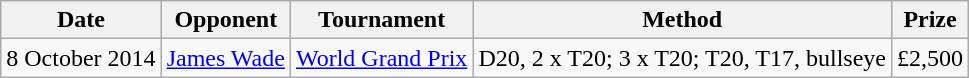<table class="wikitable">
<tr>
<th>Date</th>
<th>Opponent</th>
<th>Tournament</th>
<th>Method</th>
<th>Prize</th>
</tr>
<tr>
<td>8 October 2014</td>
<td> <a href='#'>James Wade</a></td>
<td><a href='#'>World Grand Prix</a></td>
<td>D20, 2 x T20; 3 x T20; T20, T17, bullseye</td>
<td>£2,500</td>
</tr>
</table>
